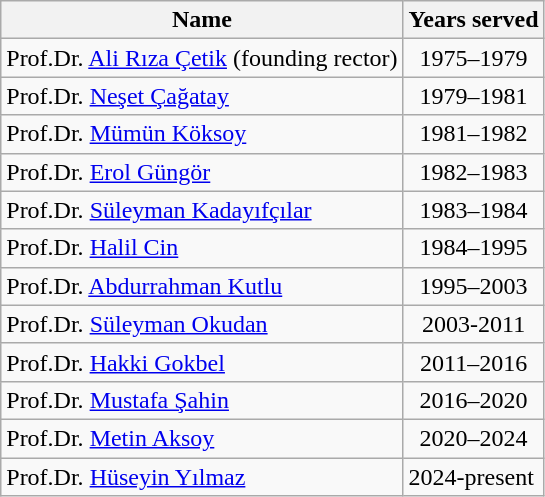<table class="wikitable">
<tr>
<th>Name</th>
<th>Years served</th>
</tr>
<tr>
<td>Prof.Dr. <a href='#'>Ali Rıza Çetik</a> (founding rector)</td>
<td style="text-align:center;">1975–1979</td>
</tr>
<tr>
<td>Prof.Dr. <a href='#'>Neşet Çağatay</a></td>
<td style="text-align:center;">1979–1981</td>
</tr>
<tr>
<td>Prof.Dr. <a href='#'>Mümün Köksoy</a></td>
<td style="text-align:center;">1981–1982</td>
</tr>
<tr>
<td>Prof.Dr. <a href='#'>Erol Güngör</a></td>
<td style="text-align:center;">1982–1983</td>
</tr>
<tr>
<td>Prof.Dr. <a href='#'>Süleyman Kadayıfçılar</a></td>
<td style="text-align:center;">1983–1984</td>
</tr>
<tr>
<td>Prof.Dr. <a href='#'>Halil Cin</a></td>
<td style="text-align:center;">1984–1995</td>
</tr>
<tr>
<td>Prof.Dr. <a href='#'>Abdurrahman Kutlu</a></td>
<td style="text-align:center;">1995–2003</td>
</tr>
<tr>
<td>Prof.Dr. <a href='#'>Süleyman Okudan</a></td>
<td style="text-align:center;">2003-2011</td>
</tr>
<tr>
<td>Prof.Dr. <a href='#'>Hakki Gokbel</a></td>
<td style="text-align:center;">2011–2016</td>
</tr>
<tr>
<td>Prof.Dr. <a href='#'>Mustafa Şahin</a></td>
<td style="text-align:center;">2016–2020</td>
</tr>
<tr>
<td>Prof.Dr. <a href='#'>Metin Aksoy</a></td>
<td style="text-align:center;">2020–2024</td>
</tr>
<tr>
<td>Prof.Dr. <a href='#'>Hüseyin Yılmaz</a></td>
<td style="text-align:cennet;">2024-present</td>
</tr>
</table>
